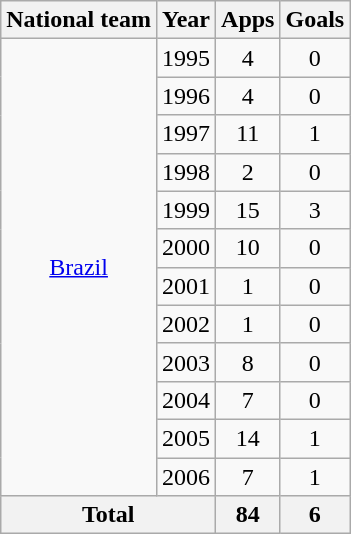<table class="wikitable" style="text-align:center">
<tr>
<th>National team</th>
<th>Year</th>
<th>Apps</th>
<th>Goals</th>
</tr>
<tr>
<td rowspan="12"><a href='#'>Brazil</a></td>
<td>1995</td>
<td>4</td>
<td>0</td>
</tr>
<tr>
<td>1996</td>
<td>4</td>
<td>0</td>
</tr>
<tr>
<td>1997</td>
<td>11</td>
<td>1</td>
</tr>
<tr>
<td>1998</td>
<td>2</td>
<td>0</td>
</tr>
<tr>
<td>1999</td>
<td>15</td>
<td>3</td>
</tr>
<tr>
<td>2000</td>
<td>10</td>
<td>0</td>
</tr>
<tr>
<td>2001</td>
<td>1</td>
<td>0</td>
</tr>
<tr>
<td>2002</td>
<td>1</td>
<td>0</td>
</tr>
<tr>
<td>2003</td>
<td>8</td>
<td>0</td>
</tr>
<tr>
<td>2004</td>
<td>7</td>
<td>0</td>
</tr>
<tr>
<td>2005</td>
<td>14</td>
<td>1</td>
</tr>
<tr>
<td>2006</td>
<td>7</td>
<td>1</td>
</tr>
<tr>
<th colspan="2">Total</th>
<th>84</th>
<th>6</th>
</tr>
</table>
